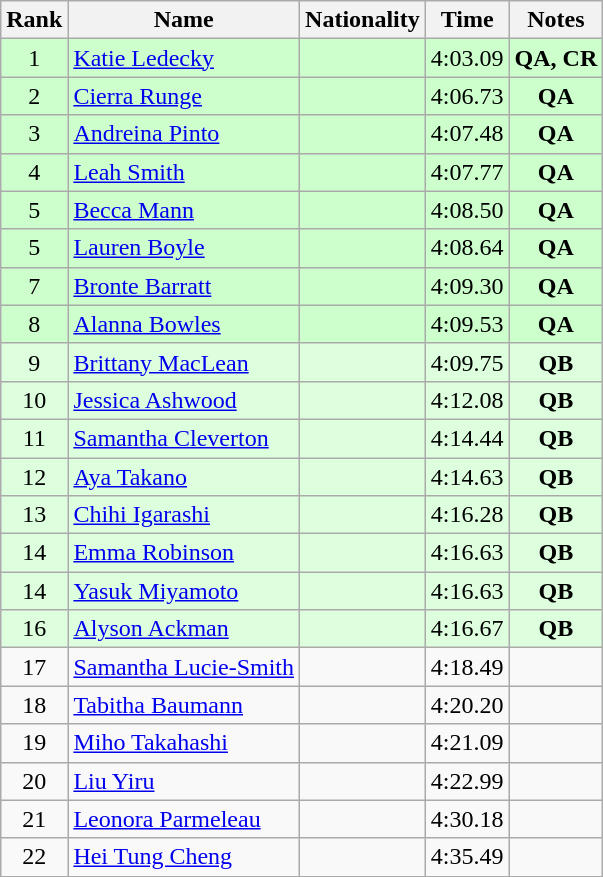<table class="wikitable sortable" style="text-align:center">
<tr>
<th>Rank</th>
<th>Name</th>
<th>Nationality</th>
<th>Time</th>
<th>Notes</th>
</tr>
<tr bgcolor=ccffcc>
<td>1</td>
<td align=left><a href='#'>Katie Ledecky</a></td>
<td align=left></td>
<td>4:03.09</td>
<td><strong>QA, CR</strong></td>
</tr>
<tr bgcolor=ccffcc>
<td>2</td>
<td align=left><a href='#'>Cierra Runge</a></td>
<td align=left></td>
<td>4:06.73</td>
<td><strong>QA</strong></td>
</tr>
<tr bgcolor=ccffcc>
<td>3</td>
<td align=left><a href='#'>Andreina Pinto</a></td>
<td align=left></td>
<td>4:07.48</td>
<td><strong>QA</strong></td>
</tr>
<tr bgcolor=ccffcc>
<td>4</td>
<td align=left><a href='#'>Leah Smith</a></td>
<td align=left></td>
<td>4:07.77</td>
<td><strong>QA</strong></td>
</tr>
<tr bgcolor=ccffcc>
<td>5</td>
<td align=left><a href='#'>Becca Mann</a></td>
<td align=left></td>
<td>4:08.50</td>
<td><strong>QA</strong></td>
</tr>
<tr bgcolor=ccffcc>
<td>5</td>
<td align=left><a href='#'>Lauren Boyle</a></td>
<td align=left></td>
<td>4:08.64</td>
<td><strong>QA</strong></td>
</tr>
<tr bgcolor=ccffcc>
<td>7</td>
<td align=left><a href='#'>Bronte Barratt</a></td>
<td align=left></td>
<td>4:09.30</td>
<td><strong>QA</strong></td>
</tr>
<tr bgcolor=ccffcc>
<td>8</td>
<td align=left><a href='#'>Alanna Bowles</a></td>
<td align=left></td>
<td>4:09.53</td>
<td><strong>QA</strong></td>
</tr>
<tr bgcolor=ddffdd>
<td>9</td>
<td align=left><a href='#'>Brittany MacLean</a></td>
<td align=left></td>
<td>4:09.75</td>
<td><strong>QB</strong></td>
</tr>
<tr bgcolor=ddffdd>
<td>10</td>
<td align=left><a href='#'>Jessica Ashwood</a></td>
<td align=left></td>
<td>4:12.08</td>
<td><strong>QB</strong></td>
</tr>
<tr bgcolor=ddffdd>
<td>11</td>
<td align=left><a href='#'>Samantha Cleverton</a></td>
<td align=left></td>
<td>4:14.44</td>
<td><strong>QB</strong></td>
</tr>
<tr bgcolor=ddffdd>
<td>12</td>
<td align=left><a href='#'>Aya Takano</a></td>
<td align=left></td>
<td>4:14.63</td>
<td><strong>QB</strong></td>
</tr>
<tr bgcolor=ddffdd>
<td>13</td>
<td align=left><a href='#'>Chihi Igarashi</a></td>
<td align=left></td>
<td>4:16.28</td>
<td><strong>QB</strong></td>
</tr>
<tr bgcolor=ddffdd>
<td>14</td>
<td align=left><a href='#'>Emma Robinson</a></td>
<td align=left></td>
<td>4:16.63</td>
<td><strong>QB</strong></td>
</tr>
<tr bgcolor=ddffdd>
<td>14</td>
<td align=left><a href='#'>Yasuk Miyamoto</a></td>
<td align=left></td>
<td>4:16.63</td>
<td><strong>QB</strong></td>
</tr>
<tr bgcolor=ddffdd>
<td>16</td>
<td align=left><a href='#'>Alyson Ackman</a></td>
<td align=left></td>
<td>4:16.67</td>
<td><strong>QB</strong></td>
</tr>
<tr>
<td>17</td>
<td align=left><a href='#'>Samantha Lucie-Smith</a></td>
<td align=left></td>
<td>4:18.49</td>
<td></td>
</tr>
<tr>
<td>18</td>
<td align=left><a href='#'>Tabitha Baumann</a></td>
<td align=left></td>
<td>4:20.20</td>
<td></td>
</tr>
<tr>
<td>19</td>
<td align=left><a href='#'>Miho Takahashi</a></td>
<td align=left></td>
<td>4:21.09</td>
<td></td>
</tr>
<tr>
<td>20</td>
<td align=left><a href='#'>Liu Yiru</a></td>
<td align=left></td>
<td>4:22.99</td>
<td></td>
</tr>
<tr>
<td>21</td>
<td align=left><a href='#'>Leonora Parmeleau</a></td>
<td align=left></td>
<td>4:30.18</td>
<td></td>
</tr>
<tr>
<td>22</td>
<td align=left><a href='#'>Hei Tung Cheng</a></td>
<td align=left></td>
<td>4:35.49</td>
<td></td>
</tr>
</table>
